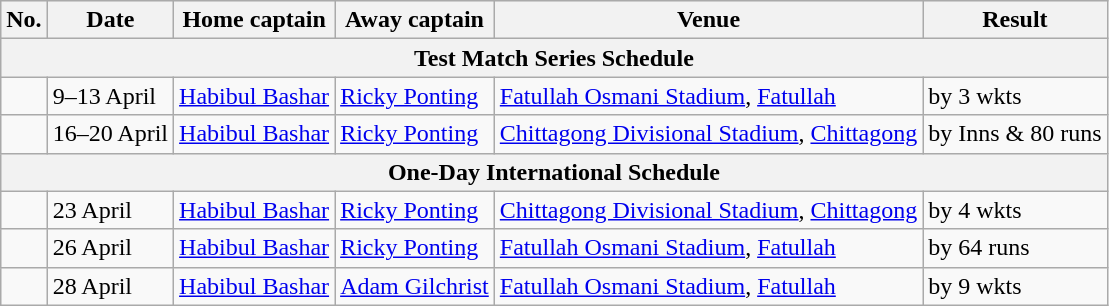<table class="wikitable">
<tr style="background:#efefef;">
<th>No.</th>
<th>Date</th>
<th>Home captain</th>
<th>Away captain</th>
<th>Venue</th>
<th>Result</th>
</tr>
<tr>
<th colspan="6">Test Match Series Schedule</th>
</tr>
<tr>
<td></td>
<td>9–13 April</td>
<td><a href='#'>Habibul Bashar</a></td>
<td><a href='#'>Ricky Ponting</a></td>
<td><a href='#'>Fatullah Osmani Stadium</a>, <a href='#'>Fatullah</a></td>
<td> by 3 wkts</td>
</tr>
<tr>
<td></td>
<td>16–20 April</td>
<td><a href='#'>Habibul Bashar</a></td>
<td><a href='#'>Ricky Ponting</a></td>
<td><a href='#'>Chittagong Divisional Stadium</a>, <a href='#'>Chittagong</a></td>
<td> by Inns & 80 runs</td>
</tr>
<tr>
<th colspan="6">One-Day International Schedule</th>
</tr>
<tr>
<td></td>
<td>23 April</td>
<td><a href='#'>Habibul Bashar</a></td>
<td><a href='#'>Ricky Ponting</a></td>
<td><a href='#'>Chittagong Divisional Stadium</a>, <a href='#'>Chittagong</a></td>
<td> by 4 wkts</td>
</tr>
<tr>
<td></td>
<td>26 April</td>
<td><a href='#'>Habibul Bashar</a></td>
<td><a href='#'>Ricky Ponting</a></td>
<td><a href='#'>Fatullah Osmani Stadium</a>, <a href='#'>Fatullah</a></td>
<td> by 64 runs</td>
</tr>
<tr>
<td></td>
<td>28 April</td>
<td><a href='#'>Habibul Bashar</a></td>
<td><a href='#'>Adam Gilchrist</a></td>
<td><a href='#'>Fatullah Osmani Stadium</a>, <a href='#'>Fatullah</a></td>
<td> by 9 wkts</td>
</tr>
</table>
